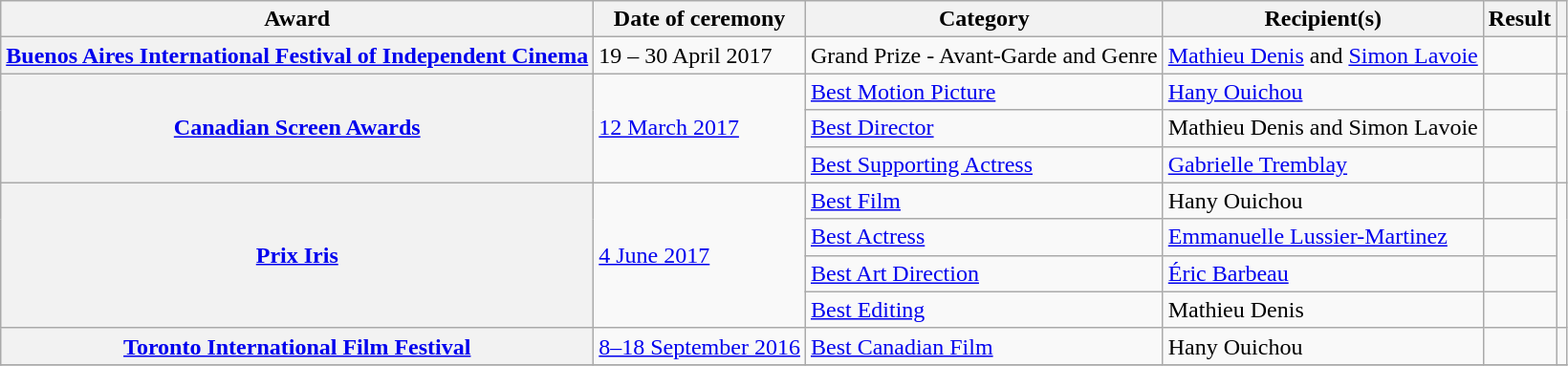<table class="wikitable plainrowheaders sortable">
<tr>
<th scope="col">Award</th>
<th scope="col">Date of ceremony</th>
<th scope="col">Category</th>
<th scope="col">Recipient(s)</th>
<th scope="col">Result</th>
<th scope="col" class="unsortable"></th>
</tr>
<tr>
<th scope="row"><a href='#'>Buenos Aires International Festival of Independent Cinema</a></th>
<td rowspan="1">19 – 30 April 2017</td>
<td>Grand Prize - Avant-Garde and Genre</td>
<td><a href='#'>Mathieu Denis</a> and <a href='#'>Simon Lavoie</a></td>
<td></td>
<td rowspan="1"></td>
</tr>
<tr>
<th scope="row" rowspan=3><a href='#'>Canadian Screen Awards</a></th>
<td rowspan="3"><a href='#'>12 March 2017</a></td>
<td><a href='#'>Best Motion Picture</a></td>
<td><a href='#'>Hany Ouichou</a></td>
<td></td>
<td rowspan="3"></td>
</tr>
<tr>
<td><a href='#'>Best Director</a></td>
<td>Mathieu Denis and Simon Lavoie</td>
<td></td>
</tr>
<tr>
<td><a href='#'>Best Supporting Actress</a></td>
<td><a href='#'>Gabrielle Tremblay</a></td>
<td></td>
</tr>
<tr>
<th scope="row" rowspan=4><a href='#'>Prix Iris</a></th>
<td rowspan="4"><a href='#'>4 June 2017</a></td>
<td><a href='#'>Best Film</a></td>
<td>Hany Ouichou</td>
<td></td>
<td rowspan="4"></td>
</tr>
<tr>
<td><a href='#'>Best Actress</a></td>
<td><a href='#'>Emmanuelle Lussier-Martinez</a></td>
<td></td>
</tr>
<tr>
<td><a href='#'>Best Art Direction</a></td>
<td><a href='#'>Éric Barbeau</a></td>
<td></td>
</tr>
<tr>
<td><a href='#'>Best Editing</a></td>
<td>Mathieu Denis</td>
<td></td>
</tr>
<tr>
<th scope="row"><a href='#'>Toronto International Film Festival</a></th>
<td rowspan="1"><a href='#'>8–18 September 2016</a></td>
<td><a href='#'>Best Canadian Film</a></td>
<td>Hany Ouichou</td>
<td></td>
<td rowspan="1"></td>
</tr>
<tr>
</tr>
</table>
